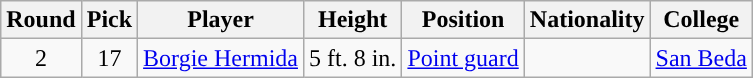<table class="wikitable sortable sortable">
<tr>
<th>Round</th>
<th>Pick</th>
<th>Player</th>
<th>Height</th>
<th>Position</th>
<th>Nationality</th>
<th>College</th>
</tr>
<tr style="text-align: center">
<td>2</td>
<td>17</td>
<td><a href='#'>Borgie Hermida</a></td>
<td>5 ft. 8 in.</td>
<td><a href='#'>Point guard</a></td>
<td></td>
<td><a href='#'>San Beda</a></td>
</tr>
</table>
